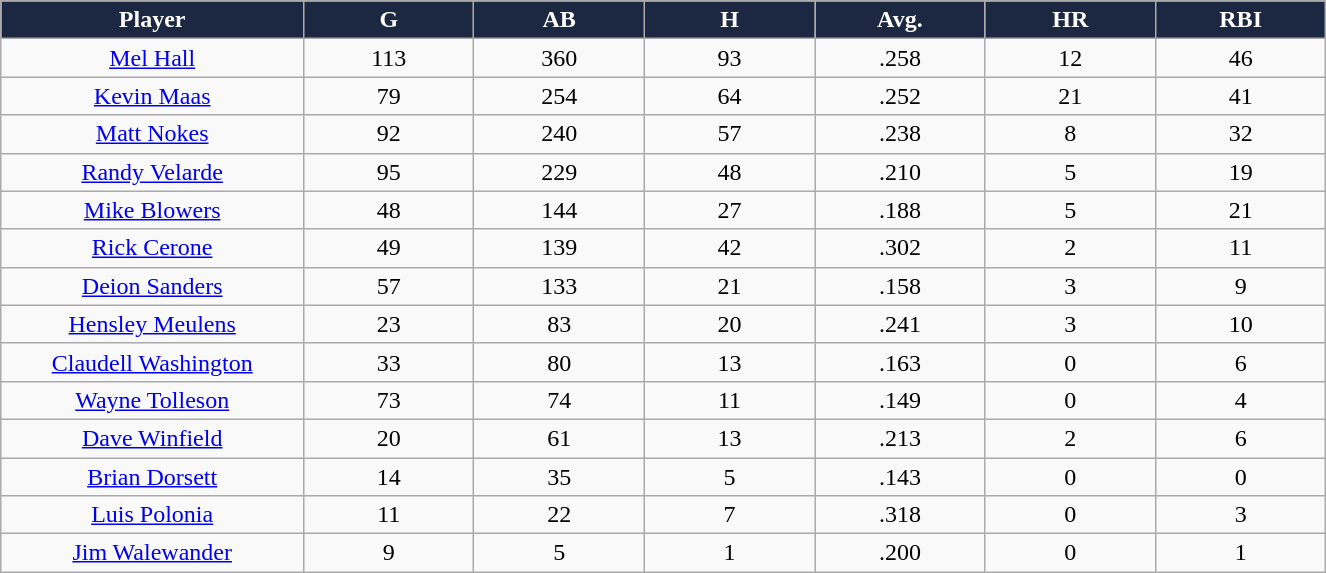<table class="wikitable sortable">
<tr>
<th style="background:#1c2841;color:white;" width="16%">Player</th>
<th style="background:#1c2841;color:white;" width="9%">G</th>
<th style="background:#1c2841;color:white;" width="9%">AB</th>
<th style="background:#1c2841;color:white;" width="9%">H</th>
<th style="background:#1c2841;color:white;" width="9%">Avg.</th>
<th style="background:#1c2841;color:white;" width="9%">HR</th>
<th style="background:#1c2841;color:white;" width="9%">RBI</th>
</tr>
<tr align="center">
<td><a href='#'>Mel Hall</a></td>
<td>113</td>
<td>360</td>
<td>93</td>
<td>.258</td>
<td>12</td>
<td>46</td>
</tr>
<tr align="center">
<td><a href='#'>Kevin Maas</a></td>
<td>79</td>
<td>254</td>
<td>64</td>
<td>.252</td>
<td>21</td>
<td>41</td>
</tr>
<tr align="center">
<td><a href='#'>Matt Nokes</a></td>
<td>92</td>
<td>240</td>
<td>57</td>
<td>.238</td>
<td>8</td>
<td>32</td>
</tr>
<tr align="center">
<td><a href='#'>Randy Velarde</a></td>
<td>95</td>
<td>229</td>
<td>48</td>
<td>.210</td>
<td>5</td>
<td>19</td>
</tr>
<tr align=center>
<td><a href='#'>Mike Blowers</a></td>
<td>48</td>
<td>144</td>
<td>27</td>
<td>.188</td>
<td>5</td>
<td>21</td>
</tr>
<tr align=center>
<td><a href='#'>Rick Cerone</a></td>
<td>49</td>
<td>139</td>
<td>42</td>
<td>.302</td>
<td>2</td>
<td>11</td>
</tr>
<tr align="center">
<td><a href='#'>Deion Sanders</a></td>
<td>57</td>
<td>133</td>
<td>21</td>
<td>.158</td>
<td>3</td>
<td>9</td>
</tr>
<tr align="center">
<td><a href='#'>Hensley Meulens</a></td>
<td>23</td>
<td>83</td>
<td>20</td>
<td>.241</td>
<td>3</td>
<td>10</td>
</tr>
<tr align=center>
<td><a href='#'>Claudell Washington</a></td>
<td>33</td>
<td>80</td>
<td>13</td>
<td>.163</td>
<td>0</td>
<td>6</td>
</tr>
<tr align="center">
<td><a href='#'>Wayne Tolleson</a></td>
<td>73</td>
<td>74</td>
<td>11</td>
<td>.149</td>
<td>0</td>
<td>4</td>
</tr>
<tr align="center">
<td><a href='#'>Dave Winfield</a></td>
<td>20</td>
<td>61</td>
<td>13</td>
<td>.213</td>
<td>2</td>
<td>6</td>
</tr>
<tr align="center">
<td><a href='#'>Brian Dorsett</a></td>
<td>14</td>
<td>35</td>
<td>5</td>
<td>.143</td>
<td>0</td>
<td>0</td>
</tr>
<tr align=center>
<td><a href='#'>Luis Polonia</a></td>
<td>11</td>
<td>22</td>
<td>7</td>
<td>.318</td>
<td>0</td>
<td>3</td>
</tr>
<tr align="center">
<td><a href='#'>Jim Walewander</a></td>
<td>9</td>
<td>5</td>
<td>1</td>
<td>.200</td>
<td>0</td>
<td>1</td>
</tr>
</table>
